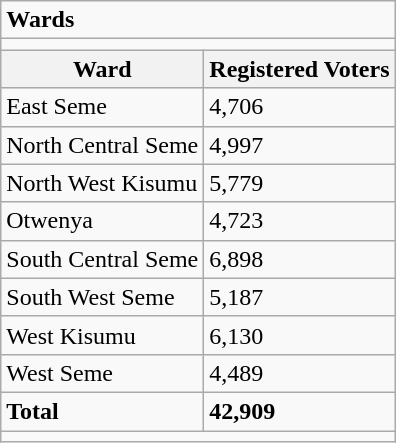<table class="wikitable">
<tr>
<td colspan="2"><strong>Wards</strong></td>
</tr>
<tr>
<td colspan="2"></td>
</tr>
<tr>
<th>Ward</th>
<th>Registered Voters</th>
</tr>
<tr>
<td>East Seme</td>
<td>4,706</td>
</tr>
<tr>
<td>North Central Seme</td>
<td>4,997</td>
</tr>
<tr>
<td>North West Kisumu</td>
<td>5,779</td>
</tr>
<tr>
<td>Otwenya</td>
<td>4,723</td>
</tr>
<tr>
<td>South Central Seme</td>
<td>6,898</td>
</tr>
<tr>
<td>South West Seme</td>
<td>5,187</td>
</tr>
<tr>
<td>West Kisumu</td>
<td>6,130</td>
</tr>
<tr>
<td>West Seme</td>
<td>4,489</td>
</tr>
<tr>
<td><strong>Total</strong></td>
<td><strong>42,909</strong></td>
</tr>
<tr>
<td colspan="2"></td>
</tr>
</table>
